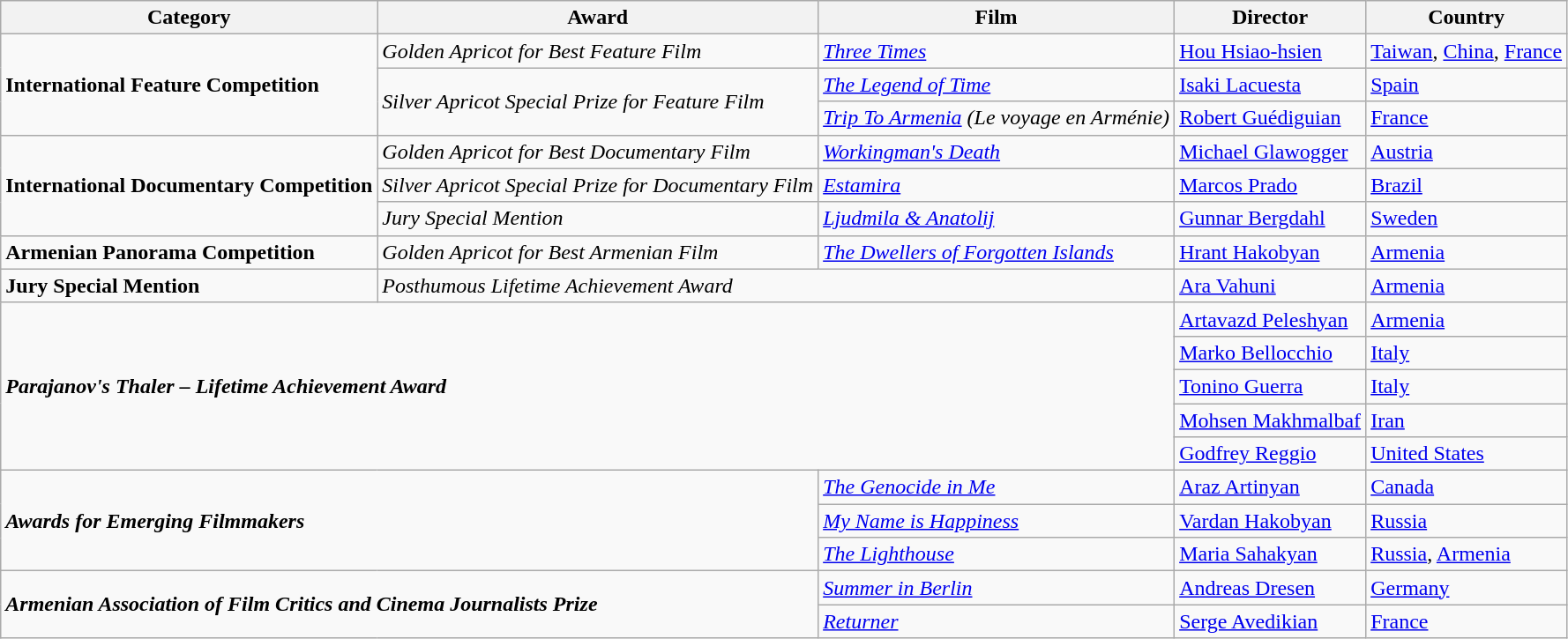<table class="wikitable sortable">
<tr>
<th>Category</th>
<th>Award</th>
<th>Film</th>
<th>Director</th>
<th>Country</th>
</tr>
<tr>
<td rowspan="3"><strong>International Feature Competition</strong></td>
<td><em>Golden Apricot for Best Feature Film</em></td>
<td><em><a href='#'>Three Times</a></em></td>
<td><a href='#'>Hou Hsiao-hsien</a></td>
<td> <a href='#'>Taiwan</a>,  <a href='#'>China</a>,  <a href='#'>France</a></td>
</tr>
<tr>
<td rowspan="2"><em>Silver Apricot Special Prize for Feature Film</em></td>
<td><em><a href='#'>The Legend of Time</a></em></td>
<td><a href='#'>Isaki Lacuesta</a></td>
<td> <a href='#'>Spain</a></td>
</tr>
<tr>
<td><em><a href='#'>Trip To Armenia</a> (Le voyage en Arménie)</em></td>
<td><a href='#'>Robert Guédiguian</a></td>
<td> <a href='#'>France</a></td>
</tr>
<tr>
<td rowspan="3"><strong>International Documentary Competition</strong></td>
<td><em>Golden Apricot for Best Documentary Film</em></td>
<td><em><a href='#'>Workingman's Death</a></em></td>
<td><a href='#'>Michael Glawogger</a></td>
<td> <a href='#'>Austria</a></td>
</tr>
<tr>
<td><em>Silver Apricot Special Prize for Documentary Film</em></td>
<td><em><a href='#'>Estamira</a></em></td>
<td><a href='#'>Marcos Prado</a></td>
<td> <a href='#'>Brazil</a></td>
</tr>
<tr>
<td><em>Jury Special Mention</em></td>
<td><em><a href='#'>Ljudmila & Anatolij</a></em></td>
<td><a href='#'>Gunnar Bergdahl</a></td>
<td> <a href='#'>Sweden</a></td>
</tr>
<tr>
<td><strong>Armenian Panorama Competition</strong></td>
<td><em>Golden Apricot for Best Armenian Film</em></td>
<td><em><a href='#'>The Dwellers of Forgotten Islands</a></em></td>
<td><a href='#'>Hrant Hakobyan</a></td>
<td> <a href='#'>Armenia</a></td>
</tr>
<tr>
<td><strong>Jury Special Mention</strong></td>
<td colspan="2"><em>Posthumous Lifetime Achievement Award</em></td>
<td><a href='#'>Ara Vahuni</a></td>
<td> <a href='#'>Armenia</a></td>
</tr>
<tr>
<td rowspan="5" colspan="3"><strong><em>Parajanov's Thaler –  Lifetime Achievement Award</em></strong></td>
<td><a href='#'>Artavazd Peleshyan</a></td>
<td> <a href='#'>Armenia</a></td>
</tr>
<tr>
<td><a href='#'>Marko Bellocchio</a></td>
<td> <a href='#'>Italy</a></td>
</tr>
<tr>
<td><a href='#'>Tonino Guerra</a></td>
<td> <a href='#'>Italy</a></td>
</tr>
<tr>
<td><a href='#'>Mohsen Makhmalbaf</a></td>
<td> <a href='#'>Iran</a></td>
</tr>
<tr>
<td><a href='#'>Godfrey Reggio</a></td>
<td> <a href='#'>United States</a></td>
</tr>
<tr>
<td rowspan="3" colspan="2"><strong><em>Awards for Emerging Filmmakers</em></strong></td>
<td><em><a href='#'>The Genocide in Me</a></em></td>
<td><a href='#'>Araz Artinyan</a></td>
<td> <a href='#'>Canada</a></td>
</tr>
<tr>
<td><em><a href='#'>My Name is Happiness</a></em></td>
<td><a href='#'>Vardan Hakobyan</a></td>
<td> <a href='#'>Russia</a></td>
</tr>
<tr>
<td><em><a href='#'>The Lighthouse</a></em></td>
<td><a href='#'>Maria Sahakyan</a></td>
<td> <a href='#'>Russia</a>,  <a href='#'>Armenia</a></td>
</tr>
<tr>
<td rowspan="2" colspan="2"><strong><em>Armenian Association of Film Critics and Cinema Journalists Prize</em></strong></td>
<td><em><a href='#'>Summer in Berlin</a></em></td>
<td><a href='#'>Andreas Dresen</a></td>
<td> <a href='#'>Germany</a></td>
</tr>
<tr>
<td><em><a href='#'>Returner</a></em></td>
<td><a href='#'>Serge Avedikian</a></td>
<td> <a href='#'>France</a></td>
</tr>
</table>
